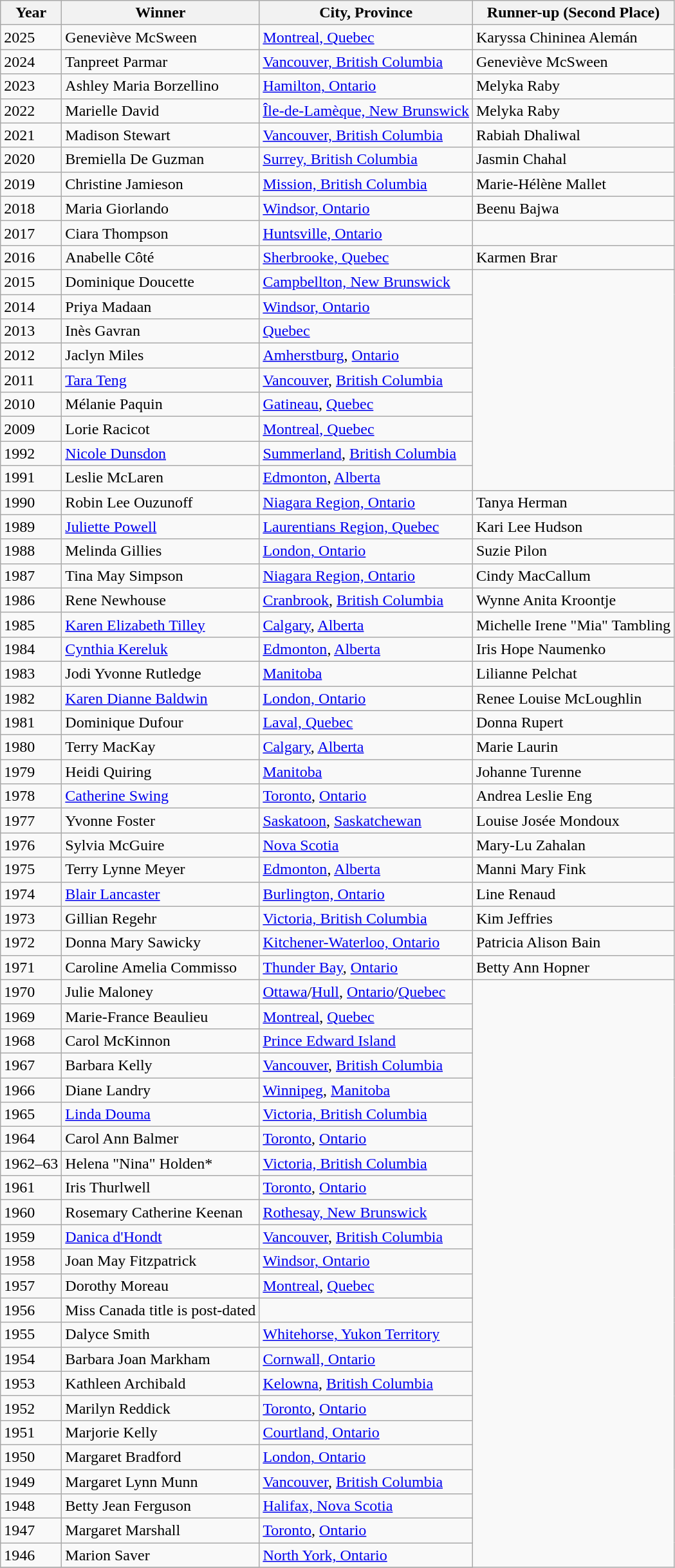<table class = "wikitable">
<tr>
<th>Year</th>
<th>Winner</th>
<th>City, Province</th>
<th>Runner-up (Second Place)</th>
</tr>
<tr>
<td>2025</td>
<td>Geneviève McSween</td>
<td><a href='#'>Montreal, Quebec</a></td>
<td>Karyssa Chininea Alemán</td>
</tr>
<tr>
<td>2024</td>
<td>Tanpreet Parmar</td>
<td><a href='#'>Vancouver, British Columbia</a></td>
<td>Geneviève McSween</td>
</tr>
<tr>
<td>2023</td>
<td>Ashley Maria Borzellino</td>
<td><a href='#'>Hamilton, Ontario</a></td>
<td>Melyka Raby</td>
</tr>
<tr>
<td>2022</td>
<td>Marielle David</td>
<td><a href='#'>Île-de-Lamèque, New Brunswick</a></td>
<td>Melyka Raby</td>
</tr>
<tr>
<td>2021</td>
<td>Madison Stewart</td>
<td><a href='#'>Vancouver, British Columbia</a></td>
<td>Rabiah Dhaliwal</td>
</tr>
<tr>
<td>2020</td>
<td>Bremiella De Guzman</td>
<td><a href='#'>Surrey, British Columbia</a></td>
<td>Jasmin Chahal</td>
</tr>
<tr>
<td>2019</td>
<td>Christine Jamieson</td>
<td><a href='#'>Mission, British Columbia</a></td>
<td>Marie-Hélène Mallet</td>
</tr>
<tr>
<td>2018</td>
<td>Maria Giorlando</td>
<td><a href='#'>Windsor, Ontario</a></td>
<td>Beenu Bajwa</td>
</tr>
<tr>
<td>2017</td>
<td>Ciara Thompson</td>
<td><a href='#'>Huntsville, Ontario</a></td>
</tr>
<tr>
<td>2016</td>
<td>Anabelle Côté</td>
<td><a href='#'>Sherbrooke, Quebec</a></td>
<td>Karmen Brar</td>
</tr>
<tr>
<td>2015</td>
<td>Dominique Doucette</td>
<td><a href='#'>Campbellton, New Brunswick</a></td>
</tr>
<tr>
<td>2014</td>
<td>Priya Madaan</td>
<td><a href='#'>Windsor, Ontario</a></td>
</tr>
<tr>
<td>2013</td>
<td>Inès Gavran</td>
<td><a href='#'>Quebec</a></td>
</tr>
<tr>
<td>2012</td>
<td>Jaclyn Miles</td>
<td><a href='#'>Amherstburg</a>, <a href='#'>Ontario</a></td>
</tr>
<tr>
<td>2011</td>
<td><a href='#'>Tara Teng</a></td>
<td><a href='#'>Vancouver</a>, <a href='#'>British Columbia</a></td>
</tr>
<tr>
<td>2010</td>
<td>Mélanie Paquin</td>
<td><a href='#'>Gatineau</a>, <a href='#'>Quebec</a></td>
</tr>
<tr>
<td>2009</td>
<td>Lorie Racicot</td>
<td><a href='#'>Montreal, Quebec</a></td>
</tr>
<tr>
<td>1992</td>
<td><a href='#'>Nicole Dunsdon</a></td>
<td><a href='#'>Summerland</a>, <a href='#'>British Columbia</a></td>
</tr>
<tr>
<td>1991</td>
<td>Leslie McLaren</td>
<td><a href='#'>Edmonton</a>, <a href='#'>Alberta</a></td>
</tr>
<tr>
<td>1990</td>
<td>Robin Lee Ouzunoff</td>
<td><a href='#'>Niagara Region, Ontario</a></td>
<td>Tanya Herman</td>
</tr>
<tr>
<td>1989</td>
<td><a href='#'>Juliette Powell</a></td>
<td><a href='#'>Laurentians Region, Quebec</a></td>
<td>Kari Lee Hudson</td>
</tr>
<tr>
<td>1988</td>
<td>Melinda Gillies</td>
<td><a href='#'>London, Ontario</a></td>
<td>Suzie Pilon</td>
</tr>
<tr>
<td>1987</td>
<td>Tina May Simpson</td>
<td><a href='#'>Niagara Region, Ontario</a></td>
<td>Cindy MacCallum</td>
</tr>
<tr>
<td>1986</td>
<td>Rene Newhouse</td>
<td><a href='#'>Cranbrook</a>, <a href='#'>British Columbia</a></td>
<td>Wynne Anita Kroontje</td>
</tr>
<tr>
<td>1985</td>
<td><a href='#'>Karen Elizabeth Tilley</a></td>
<td><a href='#'>Calgary</a>, <a href='#'>Alberta</a></td>
<td>Michelle Irene "Mia" Tambling</td>
</tr>
<tr>
<td>1984</td>
<td><a href='#'>Cynthia Kereluk</a></td>
<td><a href='#'>Edmonton</a>, <a href='#'>Alberta</a></td>
<td>Iris Hope Naumenko</td>
</tr>
<tr>
<td>1983</td>
<td>Jodi Yvonne Rutledge</td>
<td><a href='#'>Manitoba</a></td>
<td>Lilianne Pelchat</td>
</tr>
<tr>
<td>1982</td>
<td><a href='#'>Karen Dianne Baldwin</a></td>
<td><a href='#'>London, Ontario</a></td>
<td>Renee Louise McLoughlin</td>
</tr>
<tr>
<td>1981</td>
<td>Dominique Dufour</td>
<td><a href='#'>Laval, Quebec</a></td>
<td>Donna Rupert</td>
</tr>
<tr>
<td>1980</td>
<td>Terry MacKay</td>
<td><a href='#'>Calgary</a>, <a href='#'>Alberta</a></td>
<td>Marie Laurin</td>
</tr>
<tr>
<td>1979</td>
<td>Heidi Quiring</td>
<td><a href='#'>Manitoba</a></td>
<td>Johanne Turenne</td>
</tr>
<tr>
<td>1978</td>
<td><a href='#'>Catherine Swing</a></td>
<td><a href='#'>Toronto</a>, <a href='#'>Ontario</a></td>
<td>Andrea Leslie Eng</td>
</tr>
<tr>
<td>1977</td>
<td>Yvonne Foster</td>
<td><a href='#'>Saskatoon</a>, <a href='#'>Saskatchewan</a></td>
<td>Louise Josée Mondoux</td>
</tr>
<tr>
<td>1976</td>
<td>Sylvia McGuire</td>
<td><a href='#'>Nova Scotia</a></td>
<td>Mary-Lu Zahalan</td>
</tr>
<tr>
<td>1975</td>
<td>Terry Lynne Meyer</td>
<td><a href='#'>Edmonton</a>, <a href='#'>Alberta</a></td>
<td>Manni Mary Fink</td>
</tr>
<tr>
<td>1974</td>
<td><a href='#'>Blair Lancaster</a></td>
<td><a href='#'>Burlington, Ontario</a></td>
<td>Line Renaud</td>
</tr>
<tr>
<td>1973</td>
<td>Gillian Regehr</td>
<td><a href='#'>Victoria, British Columbia</a></td>
<td>Kim Jeffries</td>
</tr>
<tr>
<td>1972</td>
<td>Donna Mary Sawicky</td>
<td><a href='#'>Kitchener-Waterloo, Ontario</a></td>
<td>Patricia Alison Bain</td>
</tr>
<tr>
<td>1971</td>
<td>Caroline Amelia Commisso</td>
<td><a href='#'>Thunder Bay</a>, <a href='#'>Ontario</a></td>
<td>Betty Ann Hopner</td>
</tr>
<tr>
<td>1970</td>
<td>Julie Maloney</td>
<td><a href='#'>Ottawa</a>/<a href='#'>Hull</a>, <a href='#'>Ontario</a>/<a href='#'>Quebec</a></td>
</tr>
<tr>
<td>1969</td>
<td>Marie-France Beaulieu</td>
<td><a href='#'>Montreal</a>, <a href='#'>Quebec</a></td>
</tr>
<tr>
<td>1968</td>
<td>Carol McKinnon</td>
<td><a href='#'>Prince Edward Island</a></td>
</tr>
<tr>
<td>1967</td>
<td>Barbara Kelly</td>
<td><a href='#'>Vancouver</a>, <a href='#'>British Columbia</a></td>
</tr>
<tr>
<td>1966</td>
<td>Diane Landry</td>
<td><a href='#'>Winnipeg</a>, <a href='#'>Manitoba</a></td>
</tr>
<tr>
<td>1965</td>
<td><a href='#'>Linda Douma</a></td>
<td><a href='#'>Victoria, British Columbia</a></td>
</tr>
<tr>
<td>1964</td>
<td>Carol Ann Balmer</td>
<td><a href='#'>Toronto</a>, <a href='#'>Ontario</a></td>
</tr>
<tr>
<td>1962–63</td>
<td>Helena "Nina" Holden*</td>
<td><a href='#'>Victoria, British Columbia</a></td>
</tr>
<tr>
<td>1961</td>
<td>Iris Thurlwell</td>
<td><a href='#'>Toronto</a>, <a href='#'>Ontario</a></td>
</tr>
<tr>
<td>1960</td>
<td>Rosemary Catherine Keenan</td>
<td><a href='#'>Rothesay, New Brunswick</a></td>
</tr>
<tr>
<td>1959</td>
<td><a href='#'>Danica d'Hondt</a></td>
<td><a href='#'>Vancouver</a>, <a href='#'>British Columbia</a></td>
</tr>
<tr>
<td>1958</td>
<td>Joan May Fitzpatrick</td>
<td><a href='#'>Windsor, Ontario</a></td>
</tr>
<tr>
<td>1957</td>
<td>Dorothy Moreau</td>
<td><a href='#'>Montreal</a>, <a href='#'>Quebec</a></td>
</tr>
<tr>
<td>1956</td>
<td>Miss Canada title is post-dated</td>
<td></td>
</tr>
<tr>
<td>1955</td>
<td>Dalyce Smith</td>
<td><a href='#'>Whitehorse, Yukon Territory</a></td>
</tr>
<tr>
<td>1954</td>
<td>Barbara Joan Markham</td>
<td><a href='#'>Cornwall, Ontario</a></td>
</tr>
<tr>
<td>1953</td>
<td>Kathleen Archibald</td>
<td><a href='#'>Kelowna</a>, <a href='#'>British Columbia</a></td>
</tr>
<tr>
<td>1952</td>
<td>Marilyn Reddick</td>
<td><a href='#'>Toronto</a>, <a href='#'>Ontario</a></td>
</tr>
<tr>
<td>1951</td>
<td>Marjorie Kelly</td>
<td><a href='#'>Courtland, Ontario</a></td>
</tr>
<tr>
<td>1950</td>
<td>Margaret Bradford</td>
<td><a href='#'>London, Ontario</a></td>
</tr>
<tr>
<td>1949</td>
<td>Margaret Lynn Munn</td>
<td><a href='#'>Vancouver</a>, <a href='#'>British Columbia</a></td>
</tr>
<tr>
<td>1948</td>
<td>Betty Jean Ferguson</td>
<td><a href='#'>Halifax, Nova Scotia</a></td>
</tr>
<tr>
<td>1947</td>
<td>Margaret Marshall</td>
<td><a href='#'>Toronto</a>, <a href='#'>Ontario</a></td>
</tr>
<tr>
<td>1946</td>
<td>Marion Saver</td>
<td><a href='#'>North York, Ontario</a></td>
</tr>
<tr>
</tr>
</table>
